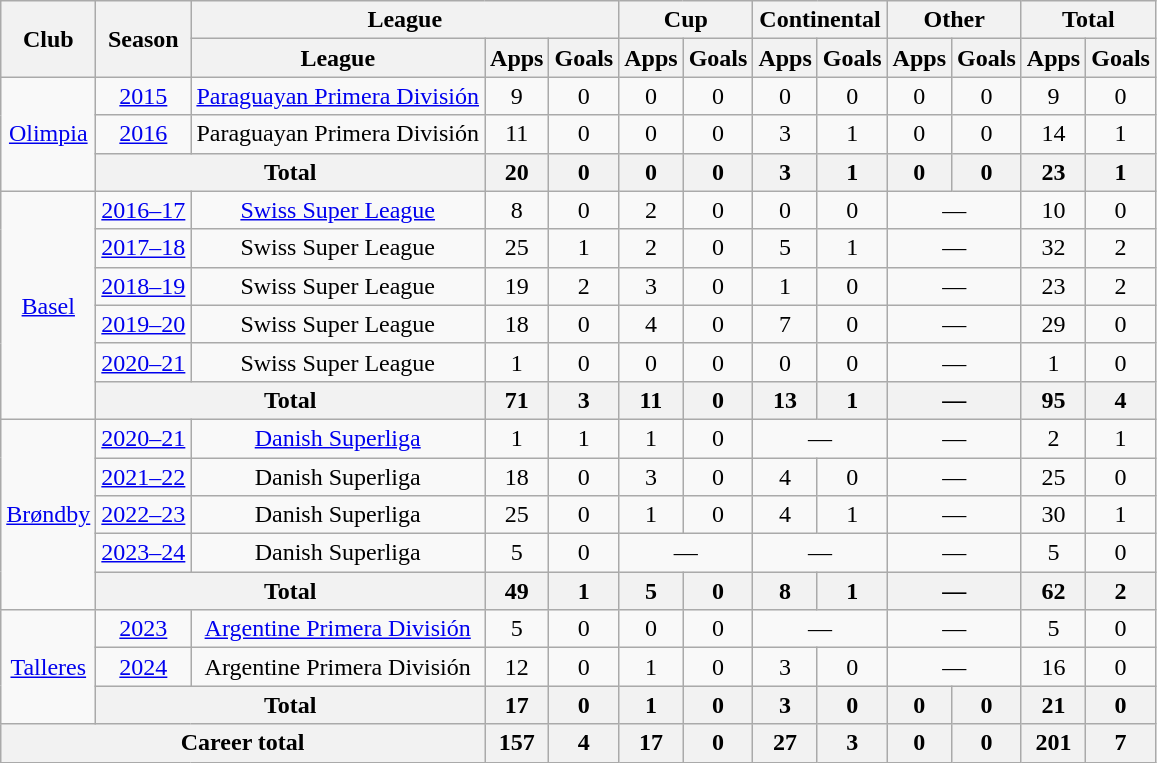<table class="wikitable" style="text-align: center">
<tr>
<th rowspan="2">Club</th>
<th rowspan="2">Season</th>
<th colspan="3">League</th>
<th colspan="2">Cup</th>
<th colspan="2">Continental</th>
<th colspan="2">Other</th>
<th colspan="2">Total</th>
</tr>
<tr>
<th>League</th>
<th>Apps</th>
<th>Goals</th>
<th>Apps</th>
<th>Goals</th>
<th>Apps</th>
<th>Goals</th>
<th>Apps</th>
<th>Goals</th>
<th>Apps</th>
<th>Goals</th>
</tr>
<tr>
<td rowspan="3"><a href='#'>Olimpia</a></td>
<td><a href='#'>2015</a></td>
<td><a href='#'>Paraguayan Primera División</a></td>
<td>9</td>
<td>0</td>
<td>0</td>
<td>0</td>
<td>0</td>
<td>0</td>
<td>0</td>
<td>0</td>
<td>9</td>
<td>0</td>
</tr>
<tr>
<td><a href='#'>2016</a></td>
<td>Paraguayan Primera División</td>
<td>11</td>
<td>0</td>
<td>0</td>
<td>0</td>
<td>3</td>
<td>1</td>
<td>0</td>
<td>0</td>
<td>14</td>
<td>1</td>
</tr>
<tr>
<th colspan="2">Total</th>
<th>20</th>
<th>0</th>
<th>0</th>
<th>0</th>
<th>3</th>
<th>1</th>
<th>0</th>
<th>0</th>
<th>23</th>
<th>1</th>
</tr>
<tr>
<td rowspan="6"><a href='#'>Basel</a></td>
<td><a href='#'>2016–17</a></td>
<td><a href='#'>Swiss Super League</a></td>
<td>8</td>
<td>0</td>
<td>2</td>
<td>0</td>
<td>0</td>
<td>0</td>
<td colspan="2">—</td>
<td>10</td>
<td>0</td>
</tr>
<tr>
<td><a href='#'>2017–18</a></td>
<td>Swiss Super League</td>
<td>25</td>
<td>1</td>
<td>2</td>
<td>0</td>
<td>5</td>
<td>1</td>
<td colspan="2">—</td>
<td>32</td>
<td>2</td>
</tr>
<tr>
<td><a href='#'>2018–19</a></td>
<td>Swiss Super League</td>
<td>19</td>
<td>2</td>
<td>3</td>
<td>0</td>
<td>1</td>
<td>0</td>
<td colspan="2">—</td>
<td>23</td>
<td>2</td>
</tr>
<tr>
<td><a href='#'>2019–20</a></td>
<td>Swiss Super League</td>
<td>18</td>
<td>0</td>
<td>4</td>
<td>0</td>
<td>7</td>
<td>0</td>
<td colspan="2">—</td>
<td>29</td>
<td>0</td>
</tr>
<tr>
<td><a href='#'>2020–21</a></td>
<td>Swiss Super League</td>
<td>1</td>
<td>0</td>
<td>0</td>
<td>0</td>
<td>0</td>
<td>0</td>
<td colspan="2">—</td>
<td>1</td>
<td>0</td>
</tr>
<tr>
<th colspan="2">Total</th>
<th>71</th>
<th>3</th>
<th>11</th>
<th>0</th>
<th>13</th>
<th>1</th>
<th colspan="2">—</th>
<th>95</th>
<th>4</th>
</tr>
<tr>
<td rowspan="5"><a href='#'>Brøndby</a></td>
<td><a href='#'>2020–21</a></td>
<td><a href='#'>Danish Superliga</a></td>
<td>1</td>
<td>1</td>
<td>1</td>
<td>0</td>
<td colspan="2">—</td>
<td colspan="2">—</td>
<td>2</td>
<td>1</td>
</tr>
<tr>
<td><a href='#'>2021–22</a></td>
<td>Danish Superliga</td>
<td>18</td>
<td>0</td>
<td>3</td>
<td>0</td>
<td>4</td>
<td>0</td>
<td colspan="2">—</td>
<td>25</td>
<td>0</td>
</tr>
<tr>
<td><a href='#'>2022–23</a></td>
<td>Danish Superliga</td>
<td>25</td>
<td>0</td>
<td>1</td>
<td>0</td>
<td>4</td>
<td>1</td>
<td colspan="2">—</td>
<td>30</td>
<td>1</td>
</tr>
<tr>
<td><a href='#'>2023–24</a></td>
<td>Danish Superliga</td>
<td>5</td>
<td>0</td>
<td colspan="2">—</td>
<td colspan="2">—</td>
<td colspan="2">—</td>
<td>5</td>
<td>0</td>
</tr>
<tr>
<th colspan="2">Total</th>
<th>49</th>
<th>1</th>
<th>5</th>
<th>0</th>
<th>8</th>
<th>1</th>
<th colspan="2">—</th>
<th>62</th>
<th>2</th>
</tr>
<tr>
<td rowspan="3"><a href='#'>Talleres</a></td>
<td><a href='#'>2023</a></td>
<td><a href='#'>Argentine Primera División</a></td>
<td>5</td>
<td>0</td>
<td>0</td>
<td>0</td>
<td colspan="2">—</td>
<td colspan="2">—</td>
<td>5</td>
<td>0</td>
</tr>
<tr>
<td><a href='#'>2024</a></td>
<td>Argentine Primera División</td>
<td>12</td>
<td>0</td>
<td>1</td>
<td>0</td>
<td>3</td>
<td>0</td>
<td colspan="2">—</td>
<td>16</td>
<td>0</td>
</tr>
<tr>
<th colspan="2">Total</th>
<th>17</th>
<th>0</th>
<th>1</th>
<th>0</th>
<th>3</th>
<th>0</th>
<th>0</th>
<th>0</th>
<th>21</th>
<th>0</th>
</tr>
<tr>
<th colspan="3">Career total</th>
<th>157</th>
<th>4</th>
<th>17</th>
<th>0</th>
<th>27</th>
<th>3</th>
<th>0</th>
<th>0</th>
<th>201</th>
<th>7</th>
</tr>
</table>
